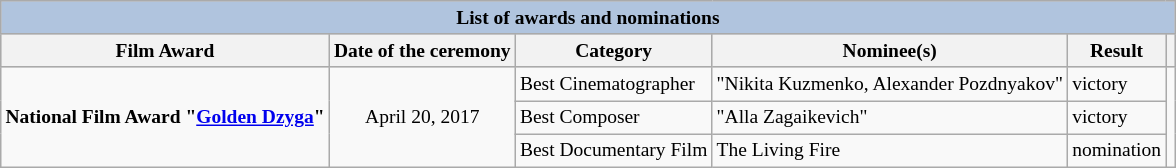<table class="wikitable sortable" style="font-size:small;">
<tr style="background:#ccc; text-align:center;">
<th colspan="6" style="background: LightSteelBlue;">List of awards and nominations</th>
</tr>
<tr style="background:#ccc; text-align:center;">
<th>Film Award</th>
<th>Date of the ceremony</th>
<th>Category</th>
<th>Nominee(s)</th>
<th>Result</th>
<th class="unsortable"></th>
</tr>
<tr>
<td rowspan=6><strong>National Film Award "<a href='#'>Golden Dzyga</a>"</strong></td>
<td style="text-align: center;" rowspan=6>April 20, 2017</td>
<td rowspan=1>Best Cinematographer</td>
<td rowspan = 1>"Nikita Kuzmenko, Alexander Pozdnyakov"</td>
<td>victory</td>
</tr>
<tr>
<td rowspan=1>Best Composer</td>
<td rowspan=1>"Alla Zagaikevich"</td>
<td>victory</td>
</tr>
<tr>
<td rowspan=1>Best Documentary Film</td>
<td rowspan=1>The Living Fire</td>
<td>nomination</td>
</tr>
</table>
